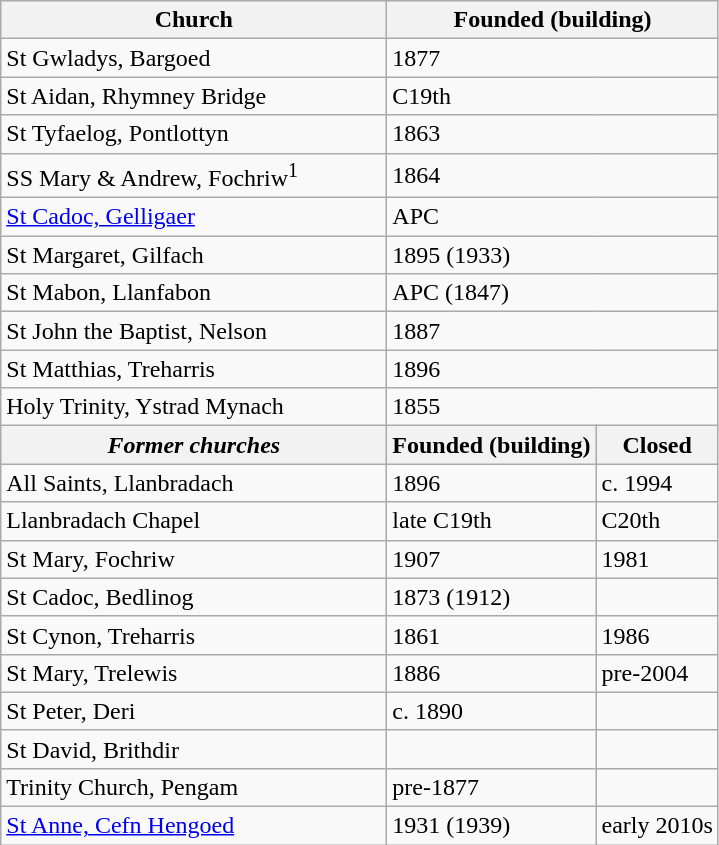<table class="wikitable">
<tr>
<th width="250">Church</th>
<th colspan="2" width="125">Founded (building)</th>
</tr>
<tr>
<td>St Gwladys, Bargoed</td>
<td colspan="2">1877</td>
</tr>
<tr>
<td>St Aidan, Rhymney Bridge</td>
<td colspan="2">C19th</td>
</tr>
<tr>
<td>St Tyfaelog, Pontlottyn</td>
<td colspan="2">1863</td>
</tr>
<tr>
<td>SS Mary & Andrew, Fochriw<sup>1</sup></td>
<td colspan="2">1864</td>
</tr>
<tr>
<td><a href='#'>St Cadoc, Gelligaer</a></td>
<td colspan="2">APC</td>
</tr>
<tr>
<td>St Margaret, Gilfach</td>
<td colspan="2">1895 (1933)</td>
</tr>
<tr>
<td>St Mabon, Llanfabon</td>
<td colspan="2">APC (1847)</td>
</tr>
<tr>
<td>St John the Baptist, Nelson</td>
<td colspan="2">1887</td>
</tr>
<tr>
<td>St Matthias, Treharris</td>
<td colspan="2">1896</td>
</tr>
<tr>
<td>Holy Trinity, Ystrad Mynach</td>
<td colspan="2">1855</td>
</tr>
<tr>
<th><em>Former churches</em></th>
<th>Founded (building)</th>
<th>Closed</th>
</tr>
<tr>
<td>All Saints, Llanbradach</td>
<td>1896</td>
<td>c. 1994</td>
</tr>
<tr>
<td>Llanbradach Chapel</td>
<td>late C19th</td>
<td>C20th</td>
</tr>
<tr>
<td>St Mary, Fochriw</td>
<td>1907</td>
<td>1981</td>
</tr>
<tr>
<td>St Cadoc, Bedlinog</td>
<td>1873 (1912)</td>
<td></td>
</tr>
<tr>
<td>St Cynon, Treharris</td>
<td>1861</td>
<td>1986</td>
</tr>
<tr>
<td>St Mary, Trelewis</td>
<td>1886</td>
<td>pre-2004</td>
</tr>
<tr>
<td>St Peter, Deri</td>
<td>c. 1890</td>
<td></td>
</tr>
<tr>
<td>St David, Brithdir</td>
<td></td>
<td></td>
</tr>
<tr>
<td>Trinity Church, Pengam</td>
<td>pre-1877</td>
<td></td>
</tr>
<tr>
<td><a href='#'>St Anne, Cefn Hengoed</a></td>
<td>1931 (1939)</td>
<td>early 2010s</td>
</tr>
</table>
